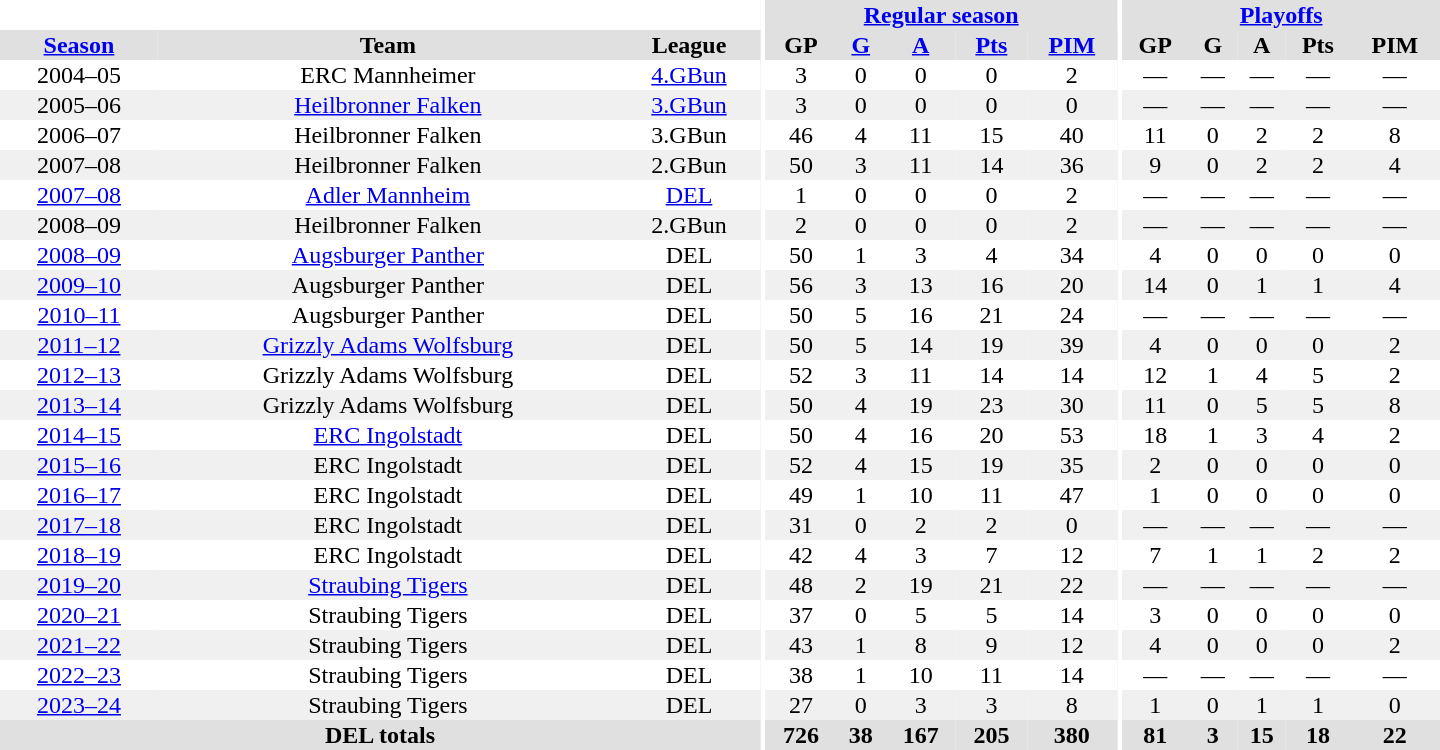<table border="0" cellpadding="1" cellspacing="0" style="text-align:center; width:60em">
<tr bgcolor="#e0e0e0">
<th colspan="3" bgcolor="#ffffff"></th>
<th rowspan="99" bgcolor="#ffffff"></th>
<th colspan="5"><a href='#'>Regular season</a></th>
<th rowspan="99" bgcolor="#ffffff"></th>
<th colspan="5"><a href='#'>Playoffs</a></th>
</tr>
<tr bgcolor="#e0e0e0">
<th><a href='#'>Season</a></th>
<th>Team</th>
<th>League</th>
<th>GP</th>
<th><a href='#'>G</a></th>
<th><a href='#'>A</a></th>
<th><a href='#'>Pts</a></th>
<th><a href='#'>PIM</a></th>
<th>GP</th>
<th>G</th>
<th>A</th>
<th>Pts</th>
<th>PIM</th>
</tr>
<tr ALIGN="center">
<td>2004–05</td>
<td>ERC Mannheimer</td>
<td><a href='#'>4.GBun</a></td>
<td>3</td>
<td>0</td>
<td>0</td>
<td>0</td>
<td>2</td>
<td>—</td>
<td>—</td>
<td>—</td>
<td>—</td>
<td>—</td>
</tr>
<tr ALIGN="center" bgcolor="#f0f0f0">
<td>2005–06</td>
<td><a href='#'>Heilbronner Falken</a></td>
<td><a href='#'>3.GBun</a></td>
<td>3</td>
<td>0</td>
<td>0</td>
<td>0</td>
<td>0</td>
<td>—</td>
<td>—</td>
<td>—</td>
<td>—</td>
<td>—</td>
</tr>
<tr ALIGN="center">
<td>2006–07</td>
<td>Heilbronner Falken</td>
<td>3.GBun</td>
<td>46</td>
<td>4</td>
<td>11</td>
<td>15</td>
<td>40</td>
<td>11</td>
<td>0</td>
<td>2</td>
<td>2</td>
<td>8</td>
</tr>
<tr ALIGN="center" bgcolor="#f0f0f0">
<td>2007–08</td>
<td>Heilbronner Falken</td>
<td>2.GBun</td>
<td>50</td>
<td>3</td>
<td>11</td>
<td>14</td>
<td>36</td>
<td>9</td>
<td>0</td>
<td>2</td>
<td>2</td>
<td>4</td>
</tr>
<tr ALIGN="center">
<td><a href='#'>2007–08</a></td>
<td><a href='#'>Adler Mannheim</a></td>
<td><a href='#'>DEL</a></td>
<td>1</td>
<td>0</td>
<td>0</td>
<td>0</td>
<td>2</td>
<td>—</td>
<td>—</td>
<td>—</td>
<td>—</td>
<td>—</td>
</tr>
<tr ALIGN="center" bgcolor="#f0f0f0">
<td>2008–09</td>
<td>Heilbronner Falken</td>
<td>2.GBun</td>
<td>2</td>
<td>0</td>
<td>0</td>
<td>0</td>
<td>2</td>
<td>—</td>
<td>—</td>
<td>—</td>
<td>—</td>
<td>—</td>
</tr>
<tr ALIGN="center">
<td><a href='#'>2008–09</a></td>
<td><a href='#'>Augsburger Panther</a></td>
<td>DEL</td>
<td>50</td>
<td>1</td>
<td>3</td>
<td>4</td>
<td>34</td>
<td>4</td>
<td>0</td>
<td>0</td>
<td>0</td>
<td>0</td>
</tr>
<tr ALIGN="center" bgcolor="#f0f0f0">
<td><a href='#'>2009–10</a></td>
<td>Augsburger Panther</td>
<td>DEL</td>
<td>56</td>
<td>3</td>
<td>13</td>
<td>16</td>
<td>20</td>
<td>14</td>
<td>0</td>
<td>1</td>
<td>1</td>
<td>4</td>
</tr>
<tr ALIGN="center">
<td><a href='#'>2010–11</a></td>
<td>Augsburger Panther</td>
<td>DEL</td>
<td>50</td>
<td>5</td>
<td>16</td>
<td>21</td>
<td>24</td>
<td>—</td>
<td>—</td>
<td>—</td>
<td>—</td>
<td>—</td>
</tr>
<tr ALIGN="center" bgcolor="#f0f0f0">
<td><a href='#'>2011–12</a></td>
<td><a href='#'>Grizzly Adams Wolfsburg</a></td>
<td>DEL</td>
<td>50</td>
<td>5</td>
<td>14</td>
<td>19</td>
<td>39</td>
<td>4</td>
<td>0</td>
<td>0</td>
<td>0</td>
<td>2</td>
</tr>
<tr ALIGN="center">
<td><a href='#'>2012–13</a></td>
<td>Grizzly Adams Wolfsburg</td>
<td>DEL</td>
<td>52</td>
<td>3</td>
<td>11</td>
<td>14</td>
<td>14</td>
<td>12</td>
<td>1</td>
<td>4</td>
<td>5</td>
<td>2</td>
</tr>
<tr ALIGN="center" bgcolor="#f0f0f0">
<td><a href='#'>2013–14</a></td>
<td>Grizzly Adams Wolfsburg</td>
<td>DEL</td>
<td>50</td>
<td>4</td>
<td>19</td>
<td>23</td>
<td>30</td>
<td>11</td>
<td>0</td>
<td>5</td>
<td>5</td>
<td>8</td>
</tr>
<tr ALIGN="center">
<td><a href='#'>2014–15</a></td>
<td><a href='#'>ERC Ingolstadt</a></td>
<td>DEL</td>
<td>50</td>
<td>4</td>
<td>16</td>
<td>20</td>
<td>53</td>
<td>18</td>
<td>1</td>
<td>3</td>
<td>4</td>
<td>2</td>
</tr>
<tr ALIGN="center" bgcolor="#f0f0f0">
<td><a href='#'>2015–16</a></td>
<td>ERC Ingolstadt</td>
<td>DEL</td>
<td>52</td>
<td>4</td>
<td>15</td>
<td>19</td>
<td>35</td>
<td>2</td>
<td>0</td>
<td>0</td>
<td>0</td>
<td>0</td>
</tr>
<tr ALIGN="center">
<td><a href='#'>2016–17</a></td>
<td>ERC Ingolstadt</td>
<td>DEL</td>
<td>49</td>
<td>1</td>
<td>10</td>
<td>11</td>
<td>47</td>
<td>1</td>
<td>0</td>
<td>0</td>
<td>0</td>
<td>0</td>
</tr>
<tr ALIGN="center"  bgcolor="#f0f0f0">
<td><a href='#'>2017–18</a></td>
<td>ERC Ingolstadt</td>
<td>DEL</td>
<td>31</td>
<td>0</td>
<td>2</td>
<td>2</td>
<td>0</td>
<td>—</td>
<td>—</td>
<td>—</td>
<td>—</td>
<td>—</td>
</tr>
<tr ALIGN="center">
<td><a href='#'>2018–19</a></td>
<td>ERC Ingolstadt</td>
<td>DEL</td>
<td>42</td>
<td>4</td>
<td>3</td>
<td>7</td>
<td>12</td>
<td>7</td>
<td>1</td>
<td>1</td>
<td>2</td>
<td>2</td>
</tr>
<tr ALIGN="center"  bgcolor="#f0f0f0">
<td><a href='#'>2019–20</a></td>
<td><a href='#'>Straubing Tigers</a></td>
<td>DEL</td>
<td>48</td>
<td>2</td>
<td>19</td>
<td>21</td>
<td>22</td>
<td>—</td>
<td>—</td>
<td>—</td>
<td>—</td>
<td>—</td>
</tr>
<tr ALIGN="center">
<td><a href='#'>2020–21</a></td>
<td>Straubing Tigers</td>
<td>DEL</td>
<td>37</td>
<td>0</td>
<td>5</td>
<td>5</td>
<td>14</td>
<td>3</td>
<td>0</td>
<td>0</td>
<td>0</td>
<td>0</td>
</tr>
<tr ALIGN="center"  bgcolor="#f0f0f0">
<td><a href='#'>2021–22</a></td>
<td>Straubing Tigers</td>
<td>DEL</td>
<td>43</td>
<td>1</td>
<td>8</td>
<td>9</td>
<td>12</td>
<td>4</td>
<td>0</td>
<td>0</td>
<td>0</td>
<td>2</td>
</tr>
<tr ALIGN="center">
<td><a href='#'>2022–23</a></td>
<td>Straubing Tigers</td>
<td>DEL</td>
<td>38</td>
<td>1</td>
<td>10</td>
<td>11</td>
<td>14</td>
<td>—</td>
<td>—</td>
<td>—</td>
<td>—</td>
<td>—</td>
</tr>
<tr ALIGN="center"  bgcolor="#f0f0f0">
<td><a href='#'>2023–24</a></td>
<td>Straubing Tigers</td>
<td>DEL</td>
<td>27</td>
<td>0</td>
<td>3</td>
<td>3</td>
<td>8</td>
<td>1</td>
<td>0</td>
<td>1</td>
<td>1</td>
<td>0</td>
</tr>
<tr bgcolor="#e0e0e0">
<th colspan="3">DEL totals</th>
<th>726</th>
<th>38</th>
<th>167</th>
<th>205</th>
<th>380</th>
<th>81</th>
<th>3</th>
<th>15</th>
<th>18</th>
<th>22</th>
</tr>
</table>
